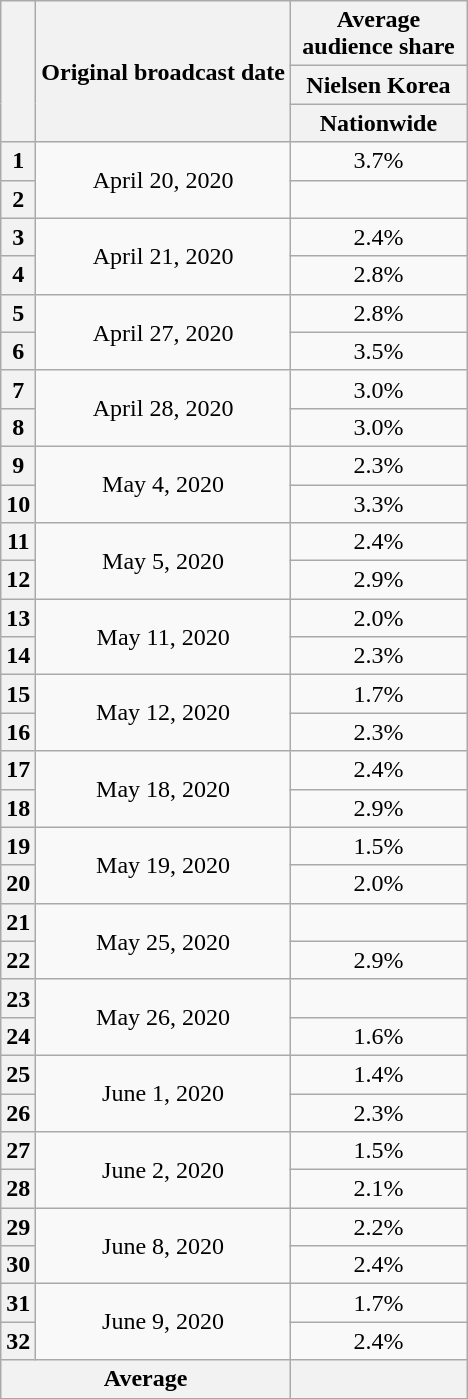<table class="wikitable" style="text-align:center">
<tr>
<th rowspan="3"></th>
<th rowspan="3">Original broadcast date</th>
<th colspan="1">Average audience share</th>
</tr>
<tr>
<th>Nielsen Korea</th>
</tr>
<tr>
<th width="110">Nationwide</th>
</tr>
<tr>
<th>1</th>
<td rowspan="2">April 20, 2020</td>
<td>3.7%</td>
</tr>
<tr>
<th>2</th>
<td></td>
</tr>
<tr>
<th>3</th>
<td rowspan="2">April 21, 2020</td>
<td>2.4%</td>
</tr>
<tr>
<th>4</th>
<td>2.8%</td>
</tr>
<tr>
<th>5</th>
<td rowspan="2">April 27, 2020</td>
<td>2.8%</td>
</tr>
<tr>
<th>6</th>
<td>3.5%</td>
</tr>
<tr>
<th>7</th>
<td rowspan="2">April 28, 2020</td>
<td>3.0%</td>
</tr>
<tr>
<th>8</th>
<td>3.0%</td>
</tr>
<tr>
<th>9</th>
<td rowspan="2">May 4, 2020</td>
<td>2.3%</td>
</tr>
<tr>
<th>10</th>
<td>3.3%</td>
</tr>
<tr>
<th>11</th>
<td rowspan="2">May 5, 2020</td>
<td>2.4%</td>
</tr>
<tr>
<th>12</th>
<td>2.9%</td>
</tr>
<tr>
<th>13</th>
<td rowspan="2">May 11, 2020</td>
<td>2.0%</td>
</tr>
<tr>
<th>14</th>
<td>2.3%</td>
</tr>
<tr>
<th>15</th>
<td rowspan="2">May 12, 2020</td>
<td>1.7%</td>
</tr>
<tr>
<th>16</th>
<td>2.3%</td>
</tr>
<tr>
<th>17</th>
<td rowspan="2">May 18, 2020</td>
<td>2.4%</td>
</tr>
<tr>
<th>18</th>
<td>2.9%</td>
</tr>
<tr>
<th>19</th>
<td rowspan="2">May 19, 2020</td>
<td>1.5%</td>
</tr>
<tr>
<th>20</th>
<td>2.0%</td>
</tr>
<tr>
<th>21</th>
<td rowspan="2">May 25, 2020</td>
<td></td>
</tr>
<tr>
<th>22</th>
<td>2.9%</td>
</tr>
<tr>
<th>23</th>
<td rowspan="2">May 26, 2020</td>
<td></td>
</tr>
<tr>
<th>24</th>
<td>1.6%</td>
</tr>
<tr>
<th>25</th>
<td rowspan="2">June 1, 2020</td>
<td>1.4%</td>
</tr>
<tr>
<th>26</th>
<td>2.3%</td>
</tr>
<tr>
<th>27</th>
<td rowspan="2">June 2, 2020</td>
<td>1.5%</td>
</tr>
<tr>
<th>28</th>
<td>2.1%</td>
</tr>
<tr>
<th>29</th>
<td rowspan="2">June 8, 2020</td>
<td>2.2%</td>
</tr>
<tr>
<th>30</th>
<td>2.4%</td>
</tr>
<tr>
<th>31</th>
<td rowspan="2">June 9, 2020</td>
<td>1.7%</td>
</tr>
<tr>
<th>32</th>
<td>2.4%</td>
</tr>
<tr>
<th colspan="2">Average</th>
<th></th>
</tr>
</table>
